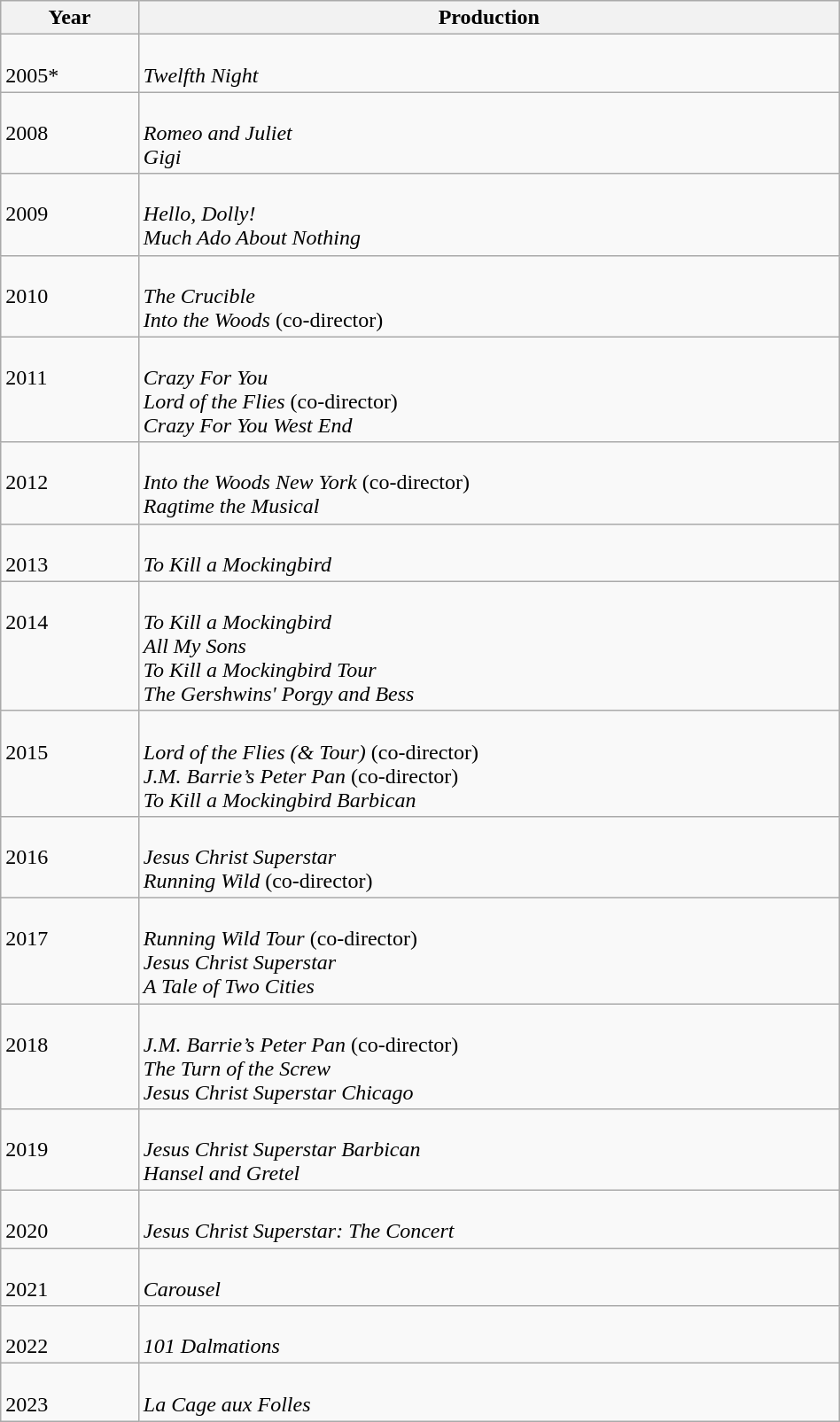<table class=wikitable width="50%">
<tr>
<th width="5%">Year</th>
<th width="30%">Production</th>
</tr>
<tr>
<td valign="top"><br>2005*</td>
<td valign="top"><br><em>Twelfth Night</em></td>
</tr>
<tr>
<td valign="top"><br>2008</td>
<td valign="top"><br><em>Romeo and Juliet</em>
<br><em>Gigi</em></td>
</tr>
<tr>
<td valign="top"><br>2009</td>
<td valign="top"><br><em>Hello, Dolly!</em>
<br><em>Much Ado About Nothing</em></td>
</tr>
<tr>
<td valign="top"><br>2010</td>
<td valign="top"><br><em>The Crucible</em>
<br><em>Into the Woods</em> (co-director)</td>
</tr>
<tr>
<td valign="top"><br>2011</td>
<td valign="top"><br><em>Crazy For You</em>
<br><em>Lord of the Flies</em> (co-director)<br>
<em>Crazy For You West End</em></td>
</tr>
<tr>
<td valign="top"><br>2012</td>
<td valign="top"><br><em>Into the Woods New York</em> (co-director)
<br><em>Ragtime the Musical</em></td>
</tr>
<tr>
<td valign="top"><br>2013</td>
<td valign="top"><br><em>To Kill a Mockingbird</em></td>
</tr>
<tr>
<td valign="top"><br>2014</td>
<td valign="top"><br><em>To Kill a Mockingbird</em>
<br><em>All My Sons</em>
<br>
<em>To Kill a Mockingbird Tour</em>
<br><em>The Gershwins' Porgy and Bess</em></td>
</tr>
<tr>
<td valign="top"><br>2015</td>
<td valign="top"><br><em>Lord of the Flies (& Tour)</em> (co-director)
<br><em>J.M. Barrie’s Peter Pan</em> (co-director)
<br>
<em>To Kill a Mockingbird Barbican</em></td>
</tr>
<tr>
<td valign="top"><br>2016</td>
<td valign="top"><br><em>Jesus Christ Superstar</em>
<br><em>Running Wild</em> (co-director)</td>
</tr>
<tr>
<td valign="top"><br>2017</td>
<td valign="top"><br><em>Running Wild Tour</em> (co-director)
<br><em>Jesus Christ Superstar</em>
<br>
<em>A Tale of Two Cities</em></td>
</tr>
<tr>
<td valign="top"><br>2018</td>
<td valign="top"><br><em>J.M. Barrie’s Peter Pan</em> (co-director)
<br><em>The Turn of the Screw</em>
<br>
<em>Jesus Christ Superstar Chicago</em></td>
</tr>
<tr>
<td valign="top"><br>2019</td>
<td valign="top"><br><em>Jesus Christ Superstar Barbican</em>
<br><em>Hansel and Gretel</em></td>
</tr>
<tr>
<td valign="top"><br>2020</td>
<td valign="top"><br><em>Jesus Christ Superstar: The Concert</em></td>
</tr>
<tr>
<td valign="top"><br>2021</td>
<td valign="top"><br><em>Carousel</em></td>
</tr>
<tr>
<td valign="top"><br>2022</td>
<td valign="top"><br><em>101 Dalmations</em></td>
</tr>
<tr>
<td valign="top"><br>2023</td>
<td valign="top"><br><em>La Cage aux Folles</em></td>
</tr>
</table>
